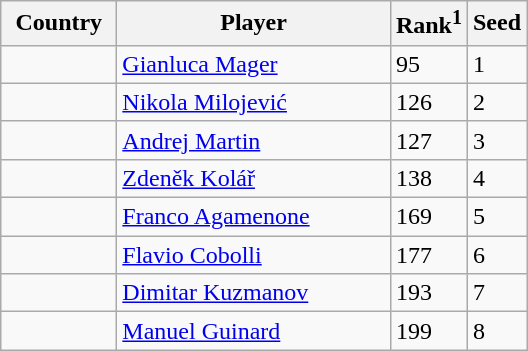<table class="sortable wikitable">
<tr>
<th width="70">Country</th>
<th width="175">Player</th>
<th>Rank<sup>1</sup></th>
<th>Seed</th>
</tr>
<tr>
<td></td>
<td><a href='#'>Gianluca Mager</a></td>
<td>95</td>
<td>1</td>
</tr>
<tr>
<td></td>
<td><a href='#'>Nikola Milojević</a></td>
<td>126</td>
<td>2</td>
</tr>
<tr>
<td></td>
<td><a href='#'>Andrej Martin</a></td>
<td>127</td>
<td>3</td>
</tr>
<tr>
<td></td>
<td><a href='#'>Zdeněk Kolář</a></td>
<td>138</td>
<td>4</td>
</tr>
<tr>
<td></td>
<td><a href='#'>Franco Agamenone</a></td>
<td>169</td>
<td>5</td>
</tr>
<tr>
<td></td>
<td><a href='#'>Flavio Cobolli</a></td>
<td>177</td>
<td>6</td>
</tr>
<tr>
<td></td>
<td><a href='#'>Dimitar Kuzmanov</a></td>
<td>193</td>
<td>7</td>
</tr>
<tr>
<td></td>
<td><a href='#'>Manuel Guinard</a></td>
<td>199</td>
<td>8</td>
</tr>
</table>
